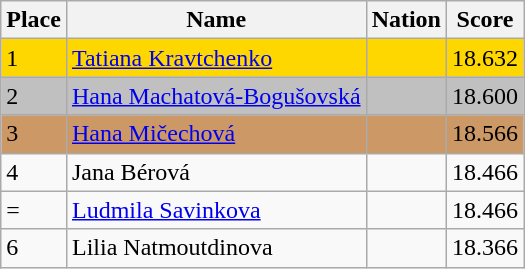<table class="wikitable">
<tr>
<th>Place</th>
<th>Name</th>
<th>Nation</th>
<th>Score</th>
</tr>
<tr bgcolor=gold>
<td>1</td>
<td><a href='#'>Tatiana Kravtchenko</a></td>
<td></td>
<td>18.632</td>
</tr>
<tr bgcolor=silver>
<td>2</td>
<td><a href='#'>Hana Machatová-Bogušovská</a></td>
<td></td>
<td>18.600</td>
</tr>
<tr bgcolor=cc9966>
<td>3</td>
<td><a href='#'>Hana Mičechová</a></td>
<td></td>
<td>18.566</td>
</tr>
<tr>
<td>4</td>
<td>Jana Bérová</td>
<td></td>
<td>18.466</td>
</tr>
<tr>
<td>=</td>
<td><a href='#'>Ludmila Savinkova</a></td>
<td></td>
<td>18.466</td>
</tr>
<tr>
<td>6</td>
<td>Lilia Natmoutdinova</td>
<td></td>
<td>18.366</td>
</tr>
</table>
